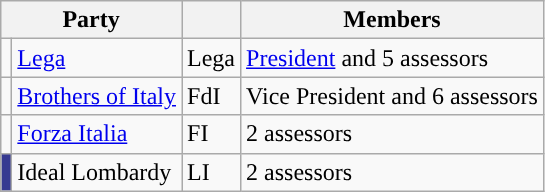<table class="wikitable">
<tr>
<th colspan=2>Party</th>
<th></th>
<th>Members</th>
</tr>
<tr>
<td style="background:"></td>
<td><a href='#'>Lega</a></td>
<td>Lega</td>
<td><a href='#'>President</a> and 5 assessors</td>
</tr>
<tr>
<td style="background:"></td>
<td><a href='#'>Brothers of Italy</a></td>
<td>FdI</td>
<td>Vice President and 6 assessors</td>
</tr>
<tr>
<td style="background:"></td>
<td><a href='#'>Forza Italia</a></td>
<td>FI</td>
<td>2 assessors</td>
</tr>
<tr>
<td style="background:#363A91;"></td>
<td>Ideal Lombardy</td>
<td>LI</td>
<td>2 assessors</td>
</tr>
</table>
